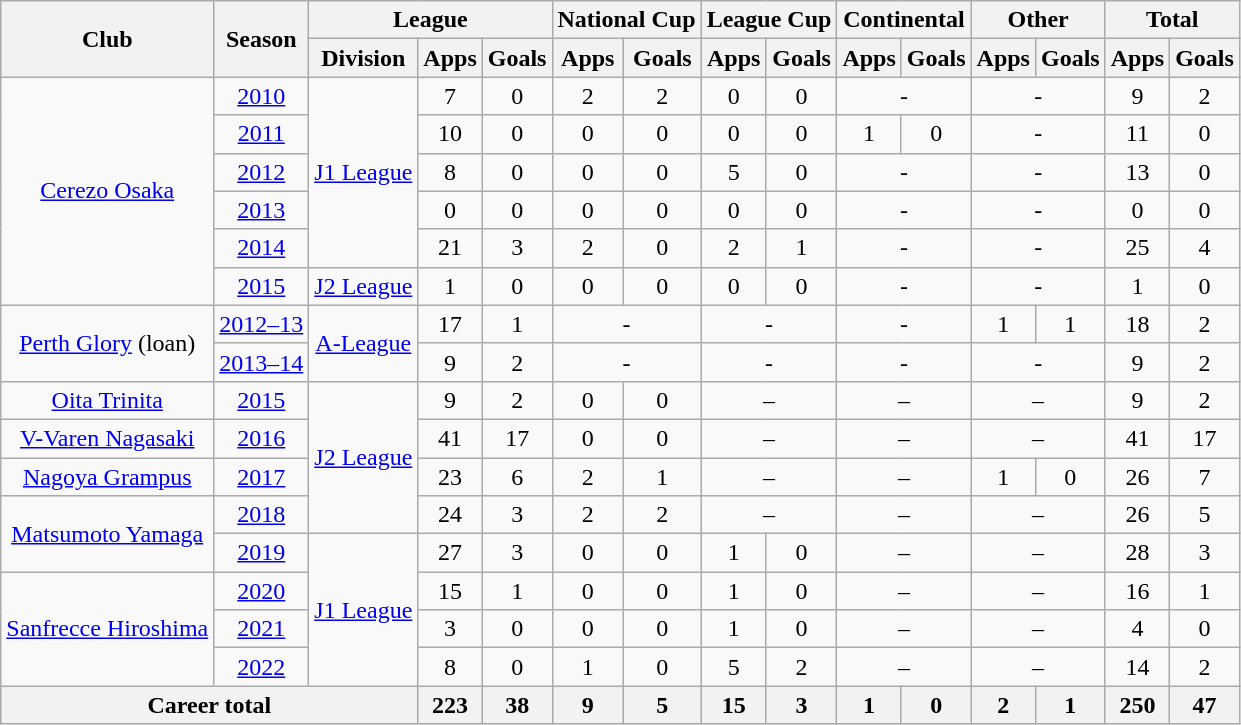<table class="wikitable" style="text-align: center;">
<tr>
<th rowspan="2">Club</th>
<th rowspan="2">Season</th>
<th colspan="3">League</th>
<th colspan="2">National Cup</th>
<th colspan="2">League Cup</th>
<th colspan="2">Continental</th>
<th colspan="2">Other</th>
<th colspan="2">Total</th>
</tr>
<tr>
<th>Division</th>
<th>Apps</th>
<th>Goals</th>
<th>Apps</th>
<th>Goals</th>
<th>Apps</th>
<th>Goals</th>
<th>Apps</th>
<th>Goals</th>
<th>Apps</th>
<th>Goals</th>
<th>Apps</th>
<th>Goals</th>
</tr>
<tr>
<td rowspan="6" valign="center"><a href='#'>Cerezo Osaka</a></td>
<td><a href='#'>2010</a></td>
<td rowspan="5" valign="center"><a href='#'>J1 League</a></td>
<td>7</td>
<td>0</td>
<td>2</td>
<td>2</td>
<td>0</td>
<td>0</td>
<td colspan="2">-</td>
<td colspan="2">-</td>
<td>9</td>
<td>2</td>
</tr>
<tr>
<td><a href='#'>2011</a></td>
<td>10</td>
<td>0</td>
<td>0</td>
<td>0</td>
<td>0</td>
<td>0</td>
<td>1</td>
<td>0</td>
<td colspan="2">-</td>
<td>11</td>
<td>0</td>
</tr>
<tr>
<td><a href='#'>2012</a></td>
<td>8</td>
<td>0</td>
<td>0</td>
<td>0</td>
<td>5</td>
<td>0</td>
<td colspan="2">-</td>
<td colspan="2">-</td>
<td>13</td>
<td>0</td>
</tr>
<tr>
<td><a href='#'>2013</a></td>
<td>0</td>
<td>0</td>
<td>0</td>
<td>0</td>
<td>0</td>
<td>0</td>
<td colspan="2">-</td>
<td colspan="2">-</td>
<td>0</td>
<td>0</td>
</tr>
<tr>
<td><a href='#'>2014</a></td>
<td>21</td>
<td>3</td>
<td>2</td>
<td>0</td>
<td>2</td>
<td>1</td>
<td colspan="2">-</td>
<td colspan="2">-</td>
<td>25</td>
<td>4</td>
</tr>
<tr>
<td><a href='#'>2015</a></td>
<td><a href='#'>J2 League</a></td>
<td>1</td>
<td>0</td>
<td>0</td>
<td>0</td>
<td>0</td>
<td>0</td>
<td colspan="2">-</td>
<td colspan="2">-</td>
<td>1</td>
<td>0</td>
</tr>
<tr>
<td rowspan="2" valign="center"><a href='#'>Perth Glory</a> (loan)</td>
<td><a href='#'>2012–13</a></td>
<td rowspan="2" valign="center"><a href='#'>A-League</a></td>
<td>17</td>
<td>1</td>
<td colspan="2">-</td>
<td colspan="2">-</td>
<td colspan="2">-</td>
<td>1</td>
<td>1</td>
<td>18</td>
<td>2</td>
</tr>
<tr>
<td><a href='#'>2013–14</a></td>
<td>9</td>
<td>2</td>
<td colspan="2">-</td>
<td colspan="2">-</td>
<td colspan="2">-</td>
<td colspan="2">-</td>
<td>9</td>
<td>2</td>
</tr>
<tr>
<td valign="center"><a href='#'>Oita Trinita</a></td>
<td><a href='#'>2015</a></td>
<td rowspan="4" valign="center"><a href='#'>J2 League</a></td>
<td>9</td>
<td>2</td>
<td>0</td>
<td>0</td>
<td colspan="2">–</td>
<td colspan="2">–</td>
<td colspan="2">–</td>
<td>9</td>
<td>2</td>
</tr>
<tr>
<td valign="center"><a href='#'>V-Varen Nagasaki</a></td>
<td><a href='#'>2016</a></td>
<td>41</td>
<td>17</td>
<td>0</td>
<td>0</td>
<td colspan="2">–</td>
<td colspan="2">–</td>
<td colspan="2">–</td>
<td>41</td>
<td>17</td>
</tr>
<tr>
<td valign="center"><a href='#'>Nagoya Grampus</a></td>
<td><a href='#'>2017</a></td>
<td>23</td>
<td>6</td>
<td>2</td>
<td>1</td>
<td colspan="2">–</td>
<td colspan="2">–</td>
<td>1</td>
<td>0</td>
<td>26</td>
<td>7</td>
</tr>
<tr>
<td rowspan=2 valign="center"><a href='#'>Matsumoto Yamaga</a></td>
<td><a href='#'>2018</a></td>
<td>24</td>
<td>3</td>
<td>2</td>
<td>2</td>
<td colspan="2">–</td>
<td colspan="2">–</td>
<td colspan="2">–</td>
<td>26</td>
<td>5</td>
</tr>
<tr>
<td><a href='#'>2019</a></td>
<td rowspan=4><a href='#'>J1 League</a></td>
<td>27</td>
<td>3</td>
<td>0</td>
<td>0</td>
<td>1</td>
<td>0</td>
<td colspan="2">–</td>
<td colspan="2">–</td>
<td>28</td>
<td>3</td>
</tr>
<tr>
<td rowspan=3 valign="center"><a href='#'>Sanfrecce Hiroshima</a></td>
<td><a href='#'>2020</a></td>
<td>15</td>
<td>1</td>
<td>0</td>
<td>0</td>
<td>1</td>
<td>0</td>
<td colspan="2">–</td>
<td colspan="2">–</td>
<td>16</td>
<td>1</td>
</tr>
<tr>
<td><a href='#'>2021</a></td>
<td>3</td>
<td>0</td>
<td>0</td>
<td>0</td>
<td>1</td>
<td>0</td>
<td colspan="2">–</td>
<td colspan="2">–</td>
<td>4</td>
<td>0</td>
</tr>
<tr>
<td><a href='#'>2022</a></td>
<td>8</td>
<td>0</td>
<td>1</td>
<td>0</td>
<td>5</td>
<td>2</td>
<td colspan="2">–</td>
<td colspan="2">–</td>
<td>14</td>
<td>2</td>
</tr>
<tr>
<th colspan="3">Career total</th>
<th>223</th>
<th>38</th>
<th>9</th>
<th>5</th>
<th>15</th>
<th>3</th>
<th>1</th>
<th>0</th>
<th>2</th>
<th>1</th>
<th>250</th>
<th>47</th>
</tr>
</table>
